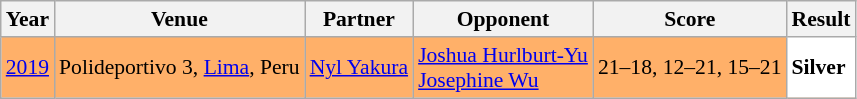<table class="sortable wikitable" style="font-size: 90%;">
<tr>
<th>Year</th>
<th>Venue</th>
<th>Partner</th>
<th>Opponent</th>
<th>Score</th>
<th>Result</th>
</tr>
<tr style="background:#FFB069">
<td align="center"><a href='#'>2019</a></td>
<td align="left">Polideportivo 3, <a href='#'>Lima</a>, Peru</td>
<td align="left"> <a href='#'>Nyl Yakura</a></td>
<td align="left"> <a href='#'>Joshua Hurlburt-Yu</a><br> <a href='#'>Josephine Wu</a></td>
<td align="left">21–18, 12–21, 15–21</td>
<td style="text-align:left; background:white"> <strong>Silver</strong></td>
</tr>
</table>
